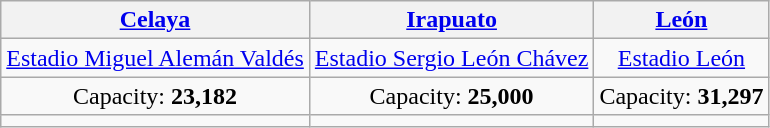<table class="wikitable" style="text-align:center">
<tr>
<th><a href='#'>Celaya</a></th>
<th><a href='#'>Irapuato</a></th>
<th><a href='#'>León</a></th>
</tr>
<tr>
<td><a href='#'>Estadio Miguel Alemán Valdés</a></td>
<td><a href='#'>Estadio Sergio León Chávez</a></td>
<td><a href='#'>Estadio León</a></td>
</tr>
<tr>
<td>Capacity: <strong>23,182</strong></td>
<td>Capacity: <strong>25,000</strong></td>
<td>Capacity: <strong>31,297</strong></td>
</tr>
<tr>
<td></td>
<td></td>
<td></td>
</tr>
</table>
